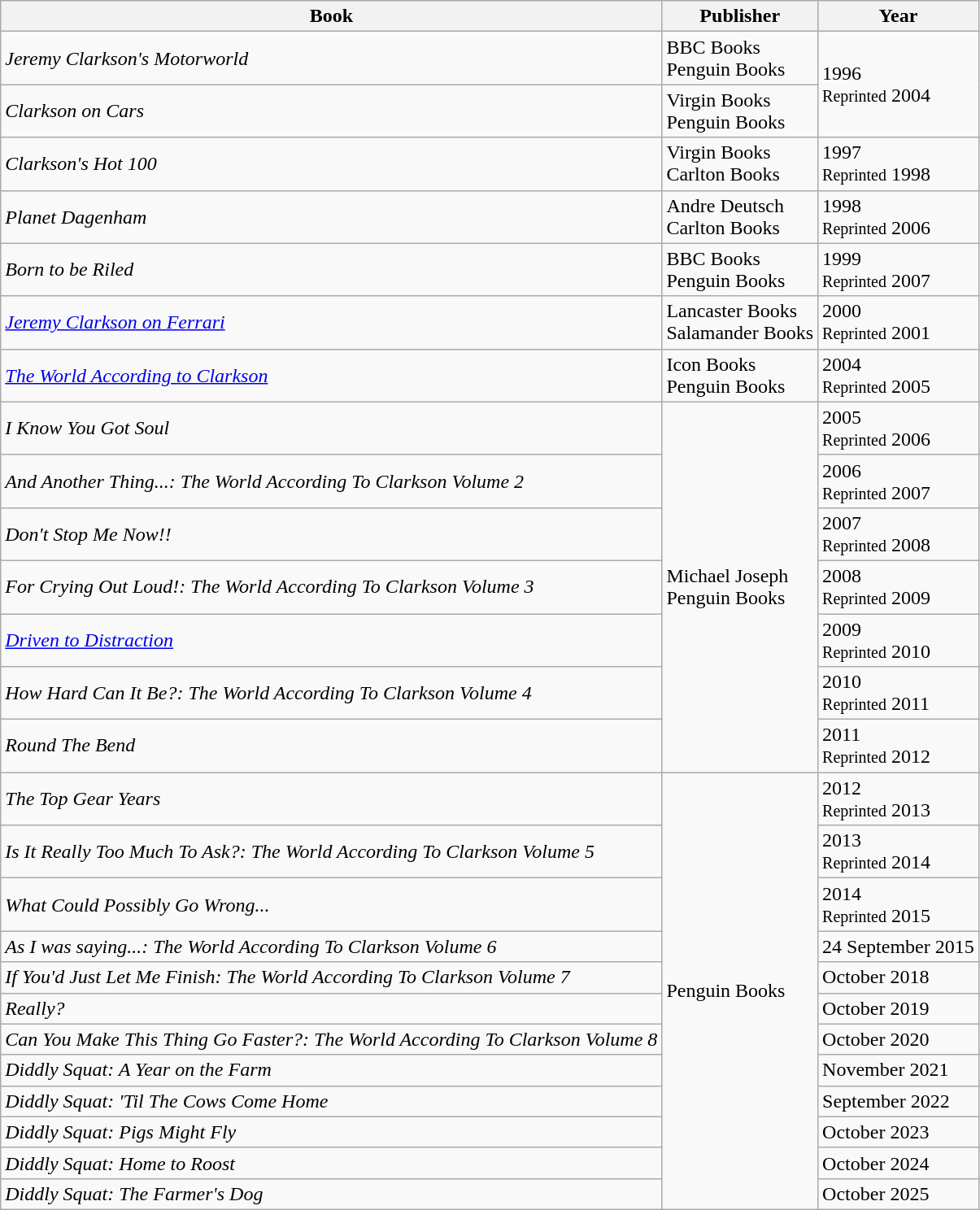<table class=wikitable>
<tr>
<th>Book</th>
<th>Publisher</th>
<th>Year</th>
</tr>
<tr>
<td><em>Jeremy Clarkson's Motorworld</em></td>
<td>BBC Books<br>Penguin Books</td>
<td rowspan="2">1996<br><small>Reprinted</small> 2004</td>
</tr>
<tr>
<td><em>Clarkson on Cars</em></td>
<td>Virgin Books<br>Penguin Books</td>
</tr>
<tr>
<td><em>Clarkson's Hot 100</em></td>
<td>Virgin Books<br>Carlton Books</td>
<td>1997<br><small>Reprinted</small> 1998</td>
</tr>
<tr>
<td><em>Planet Dagenham</em></td>
<td>Andre Deutsch<br>Carlton Books</td>
<td>1998<br><small>Reprinted</small> 2006</td>
</tr>
<tr>
<td><em>Born to be Riled</em></td>
<td>BBC Books<br>Penguin Books</td>
<td>1999<br><small>Reprinted</small> 2007</td>
</tr>
<tr>
<td><em><a href='#'>Jeremy Clarkson on Ferrari</a></em></td>
<td>Lancaster Books<br>Salamander Books</td>
<td>2000<br><small>Reprinted</small> 2001</td>
</tr>
<tr>
<td><em><a href='#'>The World According to Clarkson</a></em></td>
<td>Icon Books<br>Penguin Books</td>
<td>2004<br><small>Reprinted</small> 2005</td>
</tr>
<tr>
<td><em>I Know You Got Soul</em></td>
<td rowspan="7">Michael Joseph<br>Penguin Books</td>
<td>2005<br><small>Reprinted</small> 2006</td>
</tr>
<tr>
<td><em>And Another Thing...: The World According To Clarkson Volume 2</em></td>
<td>2006<br><small>Reprinted</small> 2007</td>
</tr>
<tr>
<td><em>Don't Stop Me Now!!</em></td>
<td>2007<br><small>Reprinted</small> 2008</td>
</tr>
<tr>
<td><em>For Crying Out Loud!: The World According To Clarkson Volume 3</em></td>
<td>2008<br><small>Reprinted</small> 2009</td>
</tr>
<tr>
<td><em><a href='#'>Driven to Distraction</a></em></td>
<td>2009<br><small>Reprinted</small> 2010</td>
</tr>
<tr>
<td><em>How Hard Can It Be?: The World According To Clarkson Volume 4</em></td>
<td>2010<br><small>Reprinted</small> 2011</td>
</tr>
<tr>
<td><em>Round The Bend</em></td>
<td>2011<br><small>Reprinted</small> 2012</td>
</tr>
<tr>
<td><em>The Top Gear Years</em></td>
<td rowspan="12">Penguin Books</td>
<td>2012<br><small>Reprinted</small> 2013</td>
</tr>
<tr>
<td><em>Is It Really Too Much To Ask?: The World According To Clarkson Volume 5</em></td>
<td>2013<br><small>Reprinted</small> 2014</td>
</tr>
<tr>
<td><em>What Could Possibly Go Wrong...</em></td>
<td>2014<br><small>Reprinted</small> 2015</td>
</tr>
<tr>
<td><em>As I was saying...: The World According To Clarkson Volume 6</em></td>
<td>24 September 2015</td>
</tr>
<tr>
<td><em>If You'd Just Let Me Finish: The World According To Clarkson Volume 7</em></td>
<td>October 2018</td>
</tr>
<tr>
<td><em>Really?</em></td>
<td>October 2019</td>
</tr>
<tr>
<td><em>Can You Make This Thing Go Faster?: The World According To Clarkson Volume 8</em></td>
<td>October 2020</td>
</tr>
<tr>
<td><em>Diddly Squat: A Year on the Farm</em></td>
<td>November 2021</td>
</tr>
<tr>
<td><em>Diddly Squat: 'Til The Cows Come Home</em></td>
<td>September 2022</td>
</tr>
<tr>
<td><em>Diddly Squat: Pigs Might Fly</em></td>
<td>October 2023</td>
</tr>
<tr>
<td><em>Diddly Squat: Home to Roost</em></td>
<td>October 2024</td>
</tr>
<tr>
<td><em>Diddly Squat: The Farmer's Dog</em></td>
<td>October 2025</td>
</tr>
</table>
